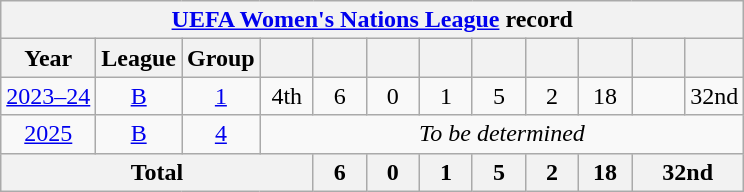<table class="wikitable" style="text-align: center;">
<tr>
<th colspan=13><a href='#'>UEFA Women's Nations League</a> record</th>
</tr>
<tr>
<th>Year</th>
<th>League</th>
<th>Group</th>
<th width=28></th>
<th width=28></th>
<th width=28></th>
<th width=28></th>
<th width=28></th>
<th width=28></th>
<th width=28></th>
<th width=28></th>
<th width=28></th>
</tr>
<tr>
<td><a href='#'>2023–24</a></td>
<td><a href='#'>B</a></td>
<td><a href='#'>1</a></td>
<td>4th</td>
<td>6</td>
<td>0</td>
<td>1</td>
<td>5</td>
<td>2</td>
<td>18</td>
<td></td>
<td>32nd</td>
</tr>
<tr>
<td><a href='#'>2025</a></td>
<td><a href='#'>B</a></td>
<td><a href='#'>4</a></td>
<td colspan=9><em>To be determined</em></td>
</tr>
<tr>
<th colspan=4>Total</th>
<th>6</th>
<th>0</th>
<th>1</th>
<th>5</th>
<th>2</th>
<th>18</th>
<th colspan=2>32nd</th>
</tr>
</table>
